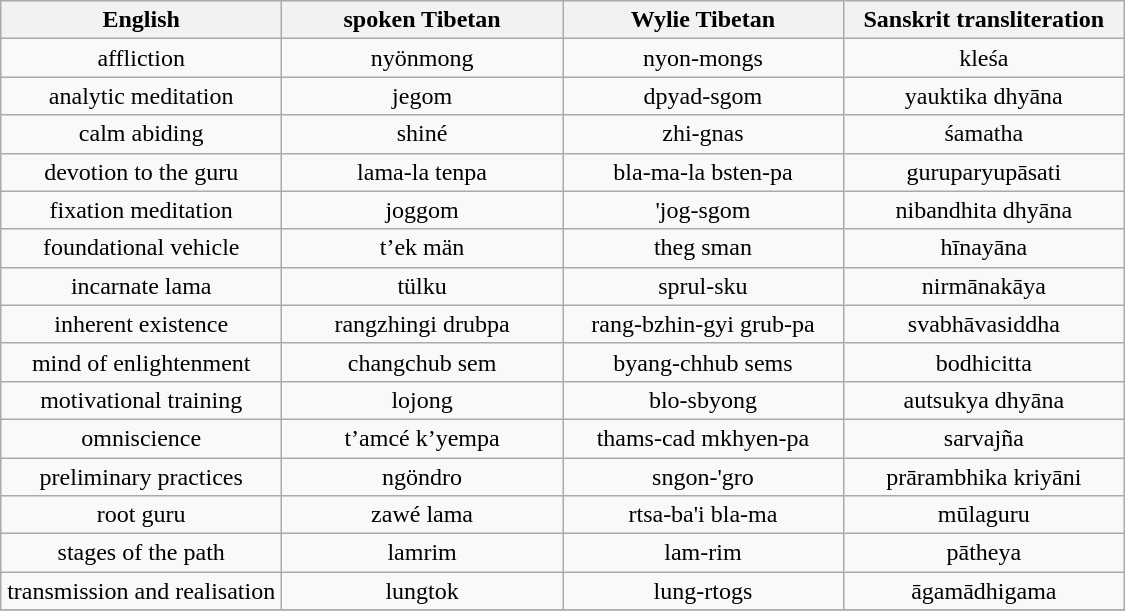<table class="wikitable" width="750">
<tr>
<th align="center" width="120">English</th>
<th align="center" width="120">spoken Tibetan</th>
<th align="center" width="120">Wylie Tibetan</th>
<th align="center" width="120">Sanskrit transliteration</th>
</tr>
<tr>
<td align="center">affliction</td>
<td align="center">nyönmong</td>
<td align="center">nyon-mongs</td>
<td align="center">kleśa</td>
</tr>
<tr>
<td align="center">analytic meditation</td>
<td align="center">jegom</td>
<td align="center">dpyad-sgom</td>
<td align="center">yauktika dhyāna</td>
</tr>
<tr>
<td align="center">calm abiding</td>
<td align="center">shiné</td>
<td align="center">zhi-gnas</td>
<td align="center">śamatha</td>
</tr>
<tr>
<td align="center">devotion to the guru</td>
<td align="center">lama-la tenpa</td>
<td align="center">bla-ma-la bsten-pa</td>
<td align="center">guruparyupāsati</td>
</tr>
<tr>
<td align="center">fixation meditation</td>
<td align="center">joggom</td>
<td align="center">'jog-sgom</td>
<td align="center">nibandhita dhyāna</td>
</tr>
<tr>
<td align="center">foundational vehicle</td>
<td align="center">t’ek män</td>
<td align="center">theg sman</td>
<td align="center">hīnayāna</td>
</tr>
<tr>
<td align="center">incarnate lama</td>
<td align="center">tülku</td>
<td align="center">sprul-sku</td>
<td align="center">nirmānakāya</td>
</tr>
<tr>
<td align="center">inherent existence</td>
<td align="center">rangzhingi drubpa</td>
<td align="center">rang-bzhin-gyi grub-pa</td>
<td align="center">svabhāvasiddha</td>
</tr>
<tr>
<td align="center">mind of enlightenment</td>
<td align="center">changchub sem</td>
<td align="center">byang-chhub sems</td>
<td align="center">bodhicitta</td>
</tr>
<tr>
<td align="center">motivational training</td>
<td align="center">lojong</td>
<td align="center">blo-sbyong</td>
<td align="center">autsukya dhyāna</td>
</tr>
<tr>
<td align="center">omniscience</td>
<td align="center">t’amcé k’yempa</td>
<td align="center">thams-cad mkhyen-pa</td>
<td align="center">sarvajña</td>
</tr>
<tr>
<td align="center">preliminary practices</td>
<td align="center">ngöndro</td>
<td align="center">sngon-'gro</td>
<td align="center">prārambhika kriyāni</td>
</tr>
<tr>
<td align="center">root guru</td>
<td align="center">zawé lama</td>
<td align="center">rtsa-ba'i bla-ma</td>
<td align="center">mūlaguru</td>
</tr>
<tr>
<td align="center">stages of the path</td>
<td align="center">lamrim</td>
<td align="center">lam-rim</td>
<td align="center">pātheya</td>
</tr>
<tr>
<td align="center">transmission and realisation</td>
<td align="center">lungtok</td>
<td align="center">lung-rtogs</td>
<td align="center">āgamādhigama</td>
</tr>
<tr>
</tr>
</table>
